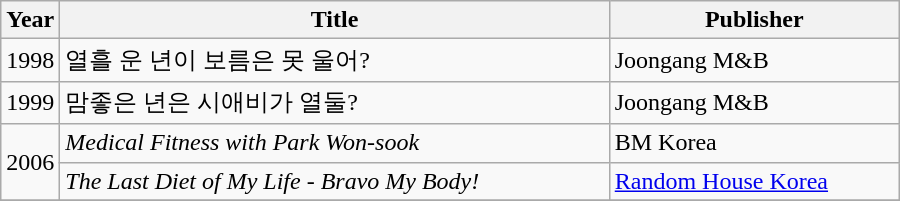<table class="wikitable" style="width:600px">
<tr>
<th width=10>Year</th>
<th>Title</th>
<th>Publisher</th>
</tr>
<tr>
<td>1998</td>
<td>열흘 운 년이 보름은 못 울어?</td>
<td>Joongang M&B</td>
</tr>
<tr>
<td>1999</td>
<td>맘좋은 년은 시애비가 열둘?</td>
<td>Joongang M&B</td>
</tr>
<tr>
<td rowspan=2>2006</td>
<td><em>Medical Fitness with Park Won-sook</em> </td>
<td>BM Korea</td>
</tr>
<tr>
<td><em>The Last Diet of My Life - Bravo My Body!</em> </td>
<td><a href='#'>Random House Korea</a></td>
</tr>
<tr>
</tr>
</table>
